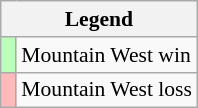<table class="wikitable" style="font-size:90%">
<tr>
<th colspan="2">Legend</th>
</tr>
<tr>
<td style="background:#bfb;"> </td>
<td>Mountain West win</td>
</tr>
<tr>
<td style="background:#fbb;"> </td>
<td>Mountain West loss</td>
</tr>
</table>
